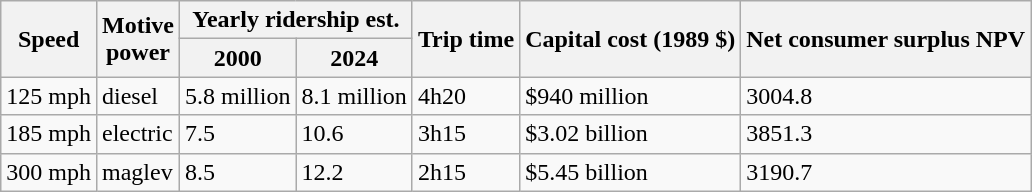<table class="wikitable">
<tr>
<th rowspan=2>Speed</th>
<th rowspan=2>Motive<br>power</th>
<th colspan=2>Yearly ridership est.</th>
<th rowspan=2>Trip time</th>
<th rowspan=2>Capital cost (1989 $)</th>
<th rowspan=2>Net consumer surplus NPV</th>
</tr>
<tr>
<th>2000</th>
<th>2024</th>
</tr>
<tr>
<td>125 mph</td>
<td>diesel</td>
<td>5.8 million</td>
<td>8.1 million</td>
<td>4h20</td>
<td>$940 million</td>
<td>3004.8</td>
</tr>
<tr>
<td>185 mph</td>
<td>electric</td>
<td>7.5</td>
<td>10.6</td>
<td>3h15</td>
<td>$3.02 billion</td>
<td>3851.3</td>
</tr>
<tr>
<td>300 mph</td>
<td>maglev</td>
<td>8.5</td>
<td>12.2</td>
<td>2h15</td>
<td>$5.45 billion</td>
<td>3190.7</td>
</tr>
</table>
